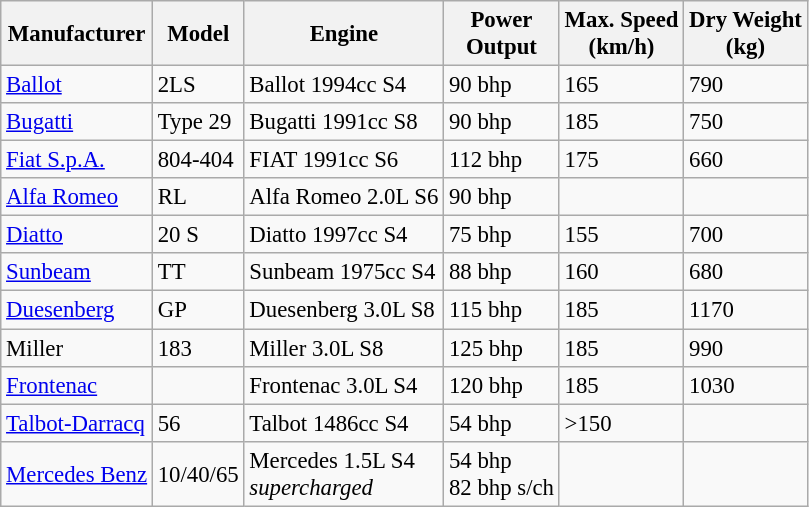<table class="wikitable" style="font-size: 95%;">
<tr>
<th>Manufacturer</th>
<th>Model</th>
<th>Engine</th>
<th>Power<br>Output</th>
<th>Max. Speed<br> (km/h)</th>
<th>Dry Weight<br> (kg)</th>
</tr>
<tr>
<td> <a href='#'>Ballot</a></td>
<td>2LS</td>
<td>Ballot 1994cc S4</td>
<td>90 bhp</td>
<td>165</td>
<td>790</td>
</tr>
<tr>
<td> <a href='#'>Bugatti</a></td>
<td>Type 29</td>
<td>Bugatti 1991cc S8</td>
<td>90 bhp</td>
<td>185</td>
<td>750</td>
</tr>
<tr>
<td> <a href='#'>Fiat S.p.A.</a></td>
<td>804-404</td>
<td>FIAT 1991cc S6</td>
<td>112 bhp</td>
<td>175</td>
<td>660</td>
</tr>
<tr>
<td> <a href='#'>Alfa Romeo</a></td>
<td>RL</td>
<td>Alfa Romeo 2.0L S6</td>
<td>90 bhp</td>
<td></td>
<td></td>
</tr>
<tr>
<td> <a href='#'>Diatto</a></td>
<td>20 S</td>
<td>Diatto 1997cc S4</td>
<td>75 bhp</td>
<td>155</td>
<td>700</td>
</tr>
<tr>
<td> <a href='#'>Sunbeam</a></td>
<td>TT</td>
<td>Sunbeam 1975cc S4</td>
<td>88 bhp</td>
<td>160</td>
<td>680</td>
</tr>
<tr>
<td> <a href='#'>Duesenberg</a></td>
<td>GP</td>
<td>Duesenberg 3.0L S8</td>
<td>115 bhp</td>
<td>185</td>
<td>1170</td>
</tr>
<tr>
<td> Miller</td>
<td>183</td>
<td>Miller 3.0L S8</td>
<td>125 bhp</td>
<td>185</td>
<td>990</td>
</tr>
<tr>
<td> <a href='#'>Frontenac</a></td>
<td></td>
<td>Frontenac 3.0L S4</td>
<td>120 bhp</td>
<td>185</td>
<td>1030</td>
</tr>
<tr>
<td> <a href='#'>Talbot-Darracq</a></td>
<td>56</td>
<td>Talbot 1486cc S4</td>
<td>54 bhp</td>
<td>>150</td>
<td></td>
</tr>
<tr>
<td> <a href='#'>Mercedes Benz</a></td>
<td>10/40/65</td>
<td>Mercedes 1.5L S4<br><em>supercharged</em></td>
<td>54 bhp<br>82 bhp s/ch</td>
<td></td>
<td></td>
</tr>
</table>
